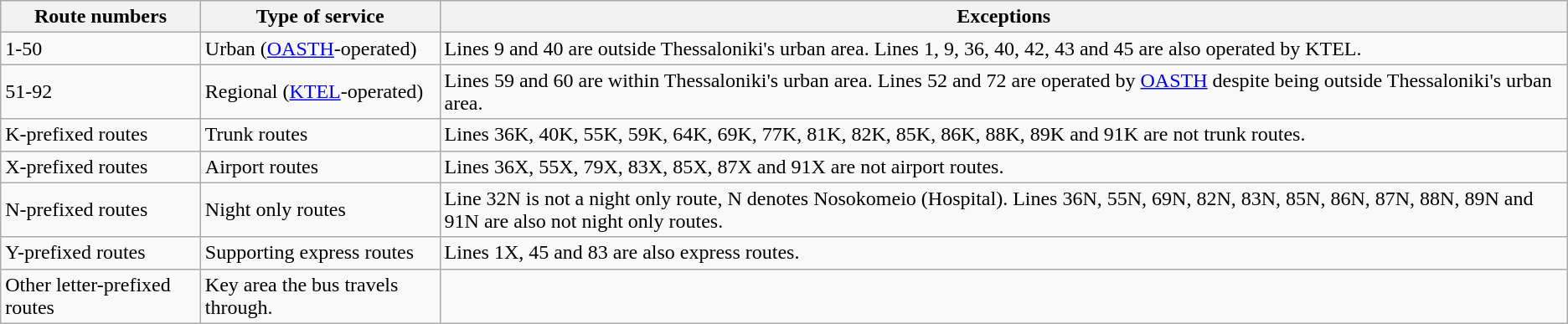<table class="wikitable">
<tr>
<th>Route numbers</th>
<th>Type of service</th>
<th>Exceptions</th>
</tr>
<tr>
<td>1-50</td>
<td>Urban (<a href='#'>OASTH</a>-operated)</td>
<td>Lines 9 and 40 are outside Thessaloniki's urban area. Lines 1, 9, 36, 40, 42, 43 and 45 are also operated by KTEL.</td>
</tr>
<tr>
<td>51-92</td>
<td>Regional (<a href='#'>KTEL</a>-operated)</td>
<td>Lines 59 and 60 are within Thessaloniki's urban area. Lines 52 and 72 are operated by <a href='#'>OASTH</a> despite being outside Thessaloniki's urban area.</td>
</tr>
<tr>
<td>Κ-prefixed routes</td>
<td>Trunk routes</td>
<td>Lines 36K, 40K, 55K, 59K, 64K, 69K, 77K, 81K, 82K, 85K, 86K, 88K, 89K and 91K are not trunk routes.</td>
</tr>
<tr>
<td>X-prefixed routes</td>
<td>Airport routes</td>
<td>Lines 36X, 55X, 79X, 83X, 85X, 87X and 91X are not airport routes.</td>
</tr>
<tr>
<td>N-prefixed routes</td>
<td>Night only routes</td>
<td>Line 32N is not a night only route, N denotes Nosokomeio (Hospital). Lines 36N, 55N, 69N, 82N, 83N, 85N, 86N, 87N, 88N, 89N and 91N are also not night only routes.</td>
</tr>
<tr>
<td>Y-prefixed routes</td>
<td>Supporting express routes</td>
<td>Lines 1X, 45 and 83 are also express routes.</td>
</tr>
<tr>
<td>Other letter-prefixed routes</td>
<td>Key area the bus travels through.</td>
<td></td>
</tr>
</table>
